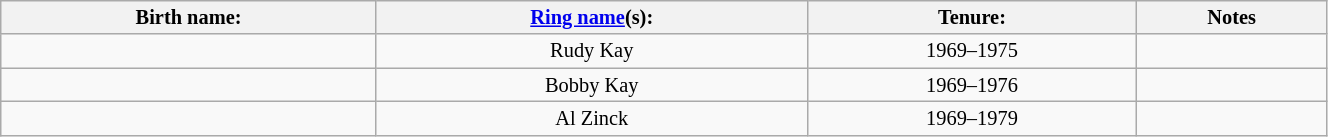<table class="sortable wikitable" style="font-size:85%; text-align:center; width:70%;">
<tr>
<th>Birth name:</th>
<th><a href='#'>Ring name</a>(s):</th>
<th>Tenure:</th>
<th>Notes</th>
</tr>
<tr>
<td></td>
<td>Rudy Kay</td>
<td sort>1969–1975</td>
<td></td>
</tr>
<tr>
<td></td>
<td>Bobby Kay</td>
<td sort>1969–1976</td>
<td></td>
</tr>
<tr>
<td></td>
<td>Al Zinck</td>
<td sort>1969–1979</td>
<td></td>
</tr>
</table>
